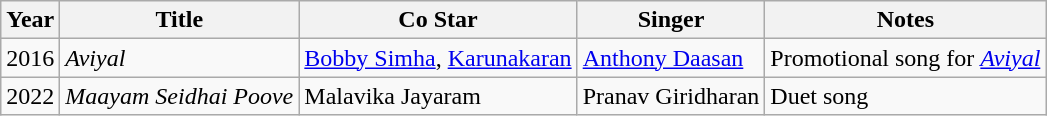<table class="wikitable">
<tr>
<th>Year</th>
<th>Title</th>
<th>Co Star</th>
<th>Singer</th>
<th>Notes</th>
</tr>
<tr>
<td>2016</td>
<td><em>Aviyal</em></td>
<td><a href='#'>Bobby Simha</a>, <a href='#'>Karunakaran</a></td>
<td><a href='#'>Anthony Daasan</a></td>
<td>Promotional song for <em><a href='#'>Aviyal</a></em></td>
</tr>
<tr>
<td rowspan="1">2022</td>
<td><em>Maayam Seidhai Poove</em></td>
<td>Malavika Jayaram</td>
<td>Pranav Giridharan</td>
<td>Duet song</td>
</tr>
</table>
